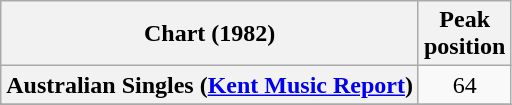<table class="wikitable sortable plainrowheaders" style="text-align:center">
<tr>
<th>Chart (1982)</th>
<th>Peak<br>position</th>
</tr>
<tr>
<th scope="row">Australian Singles (<a href='#'>Kent Music Report</a>)</th>
<td align="center">64</td>
</tr>
<tr>
</tr>
<tr>
</tr>
<tr>
</tr>
<tr>
</tr>
<tr>
</tr>
<tr>
</tr>
<tr>
</tr>
<tr>
</tr>
<tr>
</tr>
</table>
